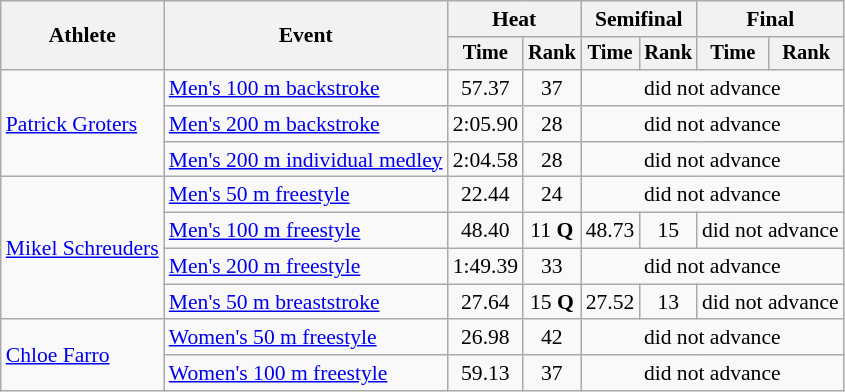<table class=wikitable style="font-size:90%">
<tr>
<th rowspan="2">Athlete</th>
<th rowspan="2">Event</th>
<th colspan="2">Heat</th>
<th colspan="2">Semifinal</th>
<th colspan="2">Final</th>
</tr>
<tr style="font-size:95%">
<th>Time</th>
<th>Rank</th>
<th>Time</th>
<th>Rank</th>
<th>Time</th>
<th>Rank</th>
</tr>
<tr align=center>
<td align=left rowspan=3><a href='#'>Patrick Groters</a></td>
<td align=left><a href='#'>Men's 100 m backstroke</a></td>
<td>57.37</td>
<td>37</td>
<td colspan=4>did not advance</td>
</tr>
<tr align=center>
<td align=left><a href='#'>Men's 200 m backstroke</a></td>
<td>2:05.90</td>
<td>28</td>
<td colspan=4>did not advance</td>
</tr>
<tr align=center>
<td align=left><a href='#'>Men's 200 m individual medley</a></td>
<td>2:04.58</td>
<td>28</td>
<td colspan=4>did not advance</td>
</tr>
<tr align=center>
<td align=left rowspan=4><a href='#'>Mikel Schreuders</a></td>
<td align=left><a href='#'>Men's 50 m freestyle</a></td>
<td>22.44</td>
<td>24</td>
<td colspan=4>did not advance</td>
</tr>
<tr align=center>
<td align=left><a href='#'>Men's 100 m freestyle</a></td>
<td>48.40</td>
<td>11 <strong>Q</strong></td>
<td>48.73</td>
<td>15</td>
<td colspan=2>did not advance</td>
</tr>
<tr align=center>
<td align=left><a href='#'>Men's 200 m freestyle</a></td>
<td>1:49.39</td>
<td>33</td>
<td colspan=4>did not advance</td>
</tr>
<tr align=center>
<td align=left><a href='#'>Men's 50 m breaststroke</a></td>
<td>27.64</td>
<td>15 <strong>Q</strong></td>
<td>27.52</td>
<td>13</td>
<td colspan=2>did not advance</td>
</tr>
<tr align=center>
<td align=left rowspan=2><a href='#'>Chloe Farro</a></td>
<td align=left><a href='#'>Women's 50 m freestyle</a></td>
<td>26.98</td>
<td>42</td>
<td colspan=4>did not advance</td>
</tr>
<tr align=center>
<td align=left><a href='#'>Women's 100 m freestyle</a></td>
<td>59.13</td>
<td>37</td>
<td colspan=4>did not advance</td>
</tr>
</table>
